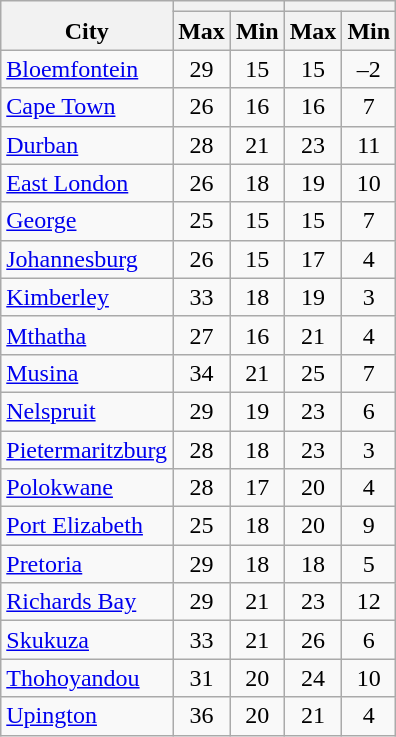<table class="wikitable sortable" style="text-align:center; display:inline-table;">
<tr>
<th rowspan="2" valign=bottom>City</th>
<th colspan="2"></th>
<th colspan="2"></th>
</tr>
<tr>
<th data-sort-type="number">Max</th>
<th data-sort-type="number">Min</th>
<th data-sort-type="number">Max</th>
<th data-sort-type="number">Min</th>
</tr>
<tr>
<td style=text-align:left><a href='#'>Bloemfontein</a></td>
<td>29</td>
<td>15</td>
<td>15</td>
<td>–2</td>
</tr>
<tr>
<td style=text-align:left><a href='#'>Cape Town</a></td>
<td>26</td>
<td>16</td>
<td>16</td>
<td>7</td>
</tr>
<tr>
<td style=text-align:left><a href='#'>Durban</a></td>
<td>28</td>
<td>21</td>
<td>23</td>
<td>11</td>
</tr>
<tr>
<td style=text-align:left><a href='#'>East London</a></td>
<td>26</td>
<td>18</td>
<td>19</td>
<td>10</td>
</tr>
<tr>
<td style=text-align:left><a href='#'>George</a></td>
<td>25</td>
<td>15</td>
<td>15</td>
<td>7</td>
</tr>
<tr>
<td style=text-align:left><a href='#'>Johannesburg</a></td>
<td>26</td>
<td>15</td>
<td>17</td>
<td>4</td>
</tr>
<tr>
<td style=text-align:left><a href='#'>Kimberley</a></td>
<td>33</td>
<td>18</td>
<td>19</td>
<td>3</td>
</tr>
<tr>
<td style=text-align:left><a href='#'>Mthatha</a></td>
<td>27</td>
<td>16</td>
<td>21</td>
<td>4</td>
</tr>
<tr>
<td style=text-align:left><a href='#'>Musina</a></td>
<td>34</td>
<td>21</td>
<td>25</td>
<td>7</td>
</tr>
<tr>
<td style=text-align:left><a href='#'>Nelspruit</a></td>
<td>29</td>
<td>19</td>
<td>23</td>
<td>6</td>
</tr>
<tr>
<td style=text-align:left><a href='#'>Pietermaritzburg</a></td>
<td>28</td>
<td>18</td>
<td>23</td>
<td>3</td>
</tr>
<tr>
<td style=text-align:left><a href='#'>Polokwane</a></td>
<td>28</td>
<td>17</td>
<td>20</td>
<td>4</td>
</tr>
<tr>
<td style=text-align:left><a href='#'>Port Elizabeth</a></td>
<td>25</td>
<td>18</td>
<td>20</td>
<td>9</td>
</tr>
<tr>
<td style=text-align:left><a href='#'>Pretoria</a></td>
<td>29</td>
<td>18</td>
<td>18</td>
<td>5</td>
</tr>
<tr>
<td style=text-align:left><a href='#'>Richards Bay</a></td>
<td>29</td>
<td>21</td>
<td>23</td>
<td>12</td>
</tr>
<tr>
<td style=text-align:left><a href='#'>Skukuza</a></td>
<td>33</td>
<td>21</td>
<td>26</td>
<td>6</td>
</tr>
<tr>
<td style=text-align:left><a href='#'>Thohoyandou</a></td>
<td>31</td>
<td>20</td>
<td>24</td>
<td>10</td>
</tr>
<tr>
<td style=text-align:left><a href='#'>Upington</a></td>
<td>36</td>
<td>20</td>
<td>21</td>
<td>4</td>
</tr>
</table>
